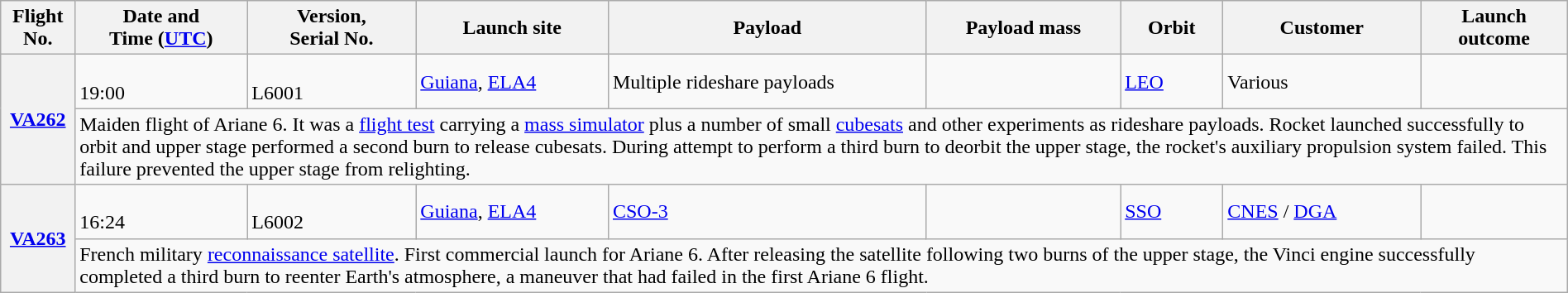<table class="wikitable sticky-header" style="width: 100%;">
<tr>
<th scope="col">Flight No.</th>
<th scope="col">Date and<br>Time (<a href='#'>UTC</a>)</th>
<th scope="col">Version,<br>Serial No.</th>
<th scope="col">Launch site</th>
<th scope="col">Payload</th>
<th scope="col">Payload mass</th>
<th scope="col">Orbit</th>
<th scope="col">Customer</th>
<th scope="col">Launch<br>outcome</th>
</tr>
<tr>
<th rowspan="2" scope="row"><a href='#'>VA262</a></th>
<td><br>19:00</td>
<td><br>L6001</td>
<td><a href='#'>Guiana</a>, <a href='#'>ELA4</a></td>
<td>Multiple rideshare payloads</td>
<td></td>
<td><a href='#'>LEO</a></td>
<td>Various</td>
<td></td>
</tr>
<tr>
<td colspan="8">Maiden flight of Ariane 6. It was a <a href='#'>flight test</a> carrying a <a href='#'>mass simulator</a> plus a number of small <a href='#'>cubesats</a> and other experiments as rideshare payloads. Rocket launched successfully to orbit and upper stage performed a second burn to release cubesats. During attempt to perform a third burn to deorbit the upper stage, the rocket's auxiliary propulsion system failed. This failure prevented the upper stage from relighting.</td>
</tr>
<tr>
<th rowspan="2" scope="row"><a href='#'>VA263</a></th>
<td><br>16:24</td>
<td><br>L6002</td>
<td><a href='#'>Guiana</a>, <a href='#'>ELA4</a></td>
<td><a href='#'>CSO-3</a></td>
<td></td>
<td><a href='#'>SSO</a></td>
<td><a href='#'>CNES</a> / <a href='#'>DGA</a></td>
<td></td>
</tr>
<tr>
<td colspan="8">French military <a href='#'>reconnaissance satellite</a>. First commercial launch for Ariane 6. After releasing the satellite following two burns of the upper stage, the Vinci engine successfully completed a third burn to reenter Earth's atmosphere, a maneuver that had failed in the first Ariane 6 flight.</td>
</tr>
</table>
